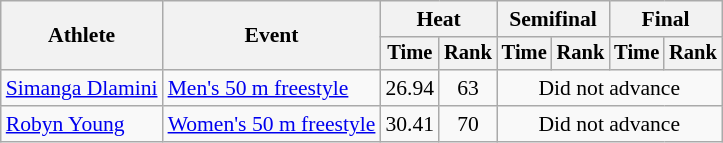<table class=wikitable style="font-size:90%">
<tr>
<th rowspan="2">Athlete</th>
<th rowspan="2">Event</th>
<th colspan="2">Heat</th>
<th colspan="2">Semifinal</th>
<th colspan="2">Final</th>
</tr>
<tr style="font-size:95%">
<th>Time</th>
<th>Rank</th>
<th>Time</th>
<th>Rank</th>
<th>Time</th>
<th>Rank</th>
</tr>
<tr align=center>
<td align=left><a href='#'>Simanga Dlamini</a></td>
<td align=left><a href='#'>Men's 50 m freestyle</a></td>
<td>26.94</td>
<td>63</td>
<td colspan="4">Did not advance</td>
</tr>
<tr align=center>
<td align=left><a href='#'>Robyn Young</a></td>
<td align=left><a href='#'>Women's 50 m freestyle</a></td>
<td>30.41</td>
<td>70</td>
<td colspan="4">Did not advance</td>
</tr>
</table>
